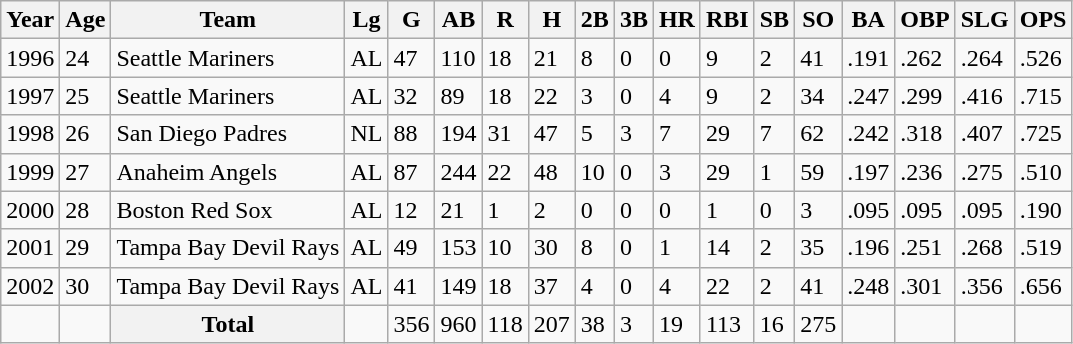<table class="wikitable">
<tr>
<th>Year</th>
<th>Age</th>
<th>Team</th>
<th>Lg</th>
<th>G</th>
<th>AB</th>
<th>R</th>
<th>H</th>
<th>2B</th>
<th>3B</th>
<th>HR</th>
<th>RBI</th>
<th>SB</th>
<th>SO</th>
<th>BA</th>
<th>OBP</th>
<th>SLG</th>
<th>OPS</th>
</tr>
<tr>
<td>1996</td>
<td>24</td>
<td>Seattle Mariners</td>
<td>AL</td>
<td>47</td>
<td>110</td>
<td>18</td>
<td>21</td>
<td>8</td>
<td>0</td>
<td>0</td>
<td>9</td>
<td>2</td>
<td>41</td>
<td>.191</td>
<td>.262</td>
<td>.264</td>
<td>.526</td>
</tr>
<tr>
<td>1997</td>
<td>25</td>
<td>Seattle Mariners</td>
<td>AL</td>
<td>32</td>
<td>89</td>
<td>18</td>
<td>22</td>
<td>3</td>
<td>0</td>
<td>4</td>
<td>9</td>
<td>2</td>
<td>34</td>
<td>.247</td>
<td>.299</td>
<td>.416</td>
<td>.715</td>
</tr>
<tr>
<td>1998</td>
<td>26</td>
<td>San Diego Padres</td>
<td>NL</td>
<td>88</td>
<td>194</td>
<td>31</td>
<td>47</td>
<td>5</td>
<td>3</td>
<td>7</td>
<td>29</td>
<td>7</td>
<td>62</td>
<td>.242</td>
<td>.318</td>
<td>.407</td>
<td>.725</td>
</tr>
<tr>
<td>1999</td>
<td>27</td>
<td>Anaheim Angels</td>
<td>AL</td>
<td>87</td>
<td>244</td>
<td>22</td>
<td>48</td>
<td>10</td>
<td>0</td>
<td>3</td>
<td>29</td>
<td>1</td>
<td>59</td>
<td>.197</td>
<td>.236</td>
<td>.275</td>
<td>.510</td>
</tr>
<tr>
<td>2000</td>
<td>28</td>
<td>Boston Red Sox</td>
<td>AL</td>
<td>12</td>
<td>21</td>
<td>1</td>
<td>2</td>
<td>0</td>
<td>0</td>
<td>0</td>
<td>1</td>
<td>0</td>
<td>3</td>
<td>.095</td>
<td>.095</td>
<td>.095</td>
<td>.190</td>
</tr>
<tr>
<td>2001</td>
<td>29</td>
<td>Tampa Bay Devil Rays</td>
<td>AL</td>
<td>49</td>
<td>153</td>
<td>10</td>
<td>30</td>
<td>8</td>
<td>0</td>
<td>1</td>
<td>14</td>
<td>2</td>
<td>35</td>
<td>.196</td>
<td>.251</td>
<td>.268</td>
<td>.519</td>
</tr>
<tr>
<td>2002</td>
<td>30</td>
<td>Tampa Bay Devil Rays</td>
<td>AL</td>
<td>41</td>
<td>149</td>
<td>18</td>
<td>37</td>
<td>4</td>
<td>0</td>
<td>4</td>
<td>22</td>
<td>2</td>
<td>41</td>
<td>.248</td>
<td>.301</td>
<td>.356</td>
<td>.656</td>
</tr>
<tr>
<td></td>
<td></td>
<th>Total</th>
<td></td>
<td>356</td>
<td>960</td>
<td>118</td>
<td>207</td>
<td>38</td>
<td>3</td>
<td>19</td>
<td>113</td>
<td>16</td>
<td>275</td>
<td></td>
<td></td>
<td></td>
<td></td>
</tr>
</table>
